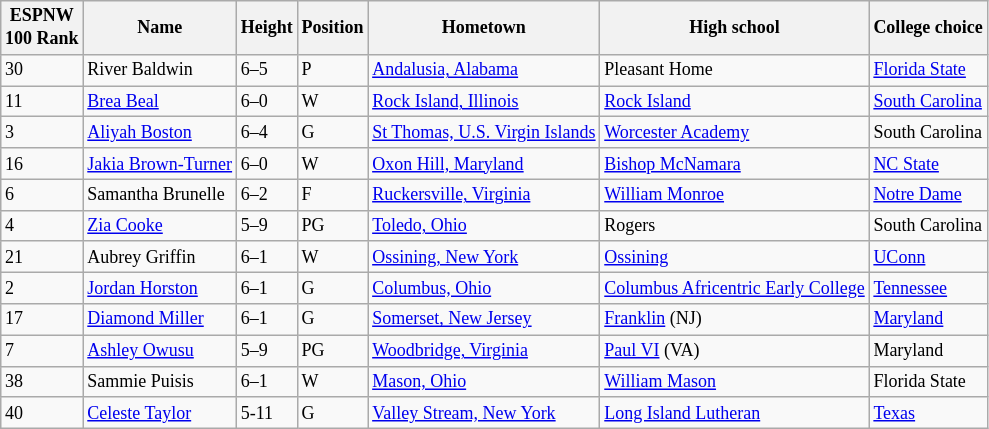<table class="wikitable sortable" style="font-size: 75%" style="width: 90%">
<tr>
<th>ESPNW<br> 100 Rank</th>
<th>Name</th>
<th>Height</th>
<th>Position</th>
<th>Hometown</th>
<th>High school</th>
<th>College choice</th>
</tr>
<tr>
<td>30</td>
<td>River Baldwin</td>
<td>6–5</td>
<td>P</td>
<td><a href='#'>Andalusia, Alabama</a></td>
<td>Pleasant Home</td>
<td><a href='#'>Florida State</a></td>
</tr>
<tr>
<td>11</td>
<td><a href='#'>Brea Beal</a></td>
<td>6–0</td>
<td>W</td>
<td><a href='#'>Rock Island, Illinois</a></td>
<td><a href='#'>Rock Island</a></td>
<td><a href='#'>South Carolina</a></td>
</tr>
<tr>
<td>3</td>
<td><a href='#'>Aliyah Boston</a></td>
<td>6–4</td>
<td>G</td>
<td><a href='#'>St Thomas, U.S. Virgin Islands</a></td>
<td><a href='#'>Worcester Academy</a></td>
<td>South Carolina</td>
</tr>
<tr>
<td>16</td>
<td><a href='#'>Jakia Brown-Turner</a></td>
<td>6–0</td>
<td>W</td>
<td><a href='#'>Oxon Hill, Maryland</a></td>
<td><a href='#'>Bishop McNamara</a></td>
<td><a href='#'>NC State</a></td>
</tr>
<tr>
<td>6</td>
<td>Samantha Brunelle</td>
<td>6–2</td>
<td>F</td>
<td><a href='#'>Ruckersville, Virginia</a></td>
<td><a href='#'>William Monroe</a></td>
<td><a href='#'>Notre Dame</a></td>
</tr>
<tr>
<td>4</td>
<td><a href='#'>Zia Cooke</a></td>
<td>5–9</td>
<td>PG</td>
<td><a href='#'>Toledo, Ohio</a></td>
<td>Rogers</td>
<td>South Carolina</td>
</tr>
<tr>
<td>21</td>
<td>Aubrey Griffin</td>
<td>6–1</td>
<td>W</td>
<td><a href='#'>Ossining, New York</a></td>
<td><a href='#'>Ossining</a></td>
<td><a href='#'>UConn</a></td>
</tr>
<tr>
<td>2</td>
<td><a href='#'>Jordan Horston</a></td>
<td>6–1</td>
<td>G</td>
<td><a href='#'>Columbus, Ohio</a></td>
<td><a href='#'>Columbus Africentric Early College</a></td>
<td><a href='#'>Tennessee</a></td>
</tr>
<tr>
<td>17</td>
<td><a href='#'>Diamond Miller</a></td>
<td>6–1</td>
<td>G</td>
<td><a href='#'>Somerset, New Jersey</a></td>
<td><a href='#'>Franklin</a> (NJ)</td>
<td><a href='#'>Maryland</a></td>
</tr>
<tr>
<td>7</td>
<td><a href='#'>Ashley Owusu</a></td>
<td>5–9</td>
<td>PG</td>
<td><a href='#'>Woodbridge, Virginia</a></td>
<td><a href='#'>Paul VI</a> (VA)</td>
<td>Maryland</td>
</tr>
<tr>
<td>38</td>
<td>Sammie Puisis</td>
<td>6–1</td>
<td>W</td>
<td><a href='#'>Mason, Ohio</a></td>
<td><a href='#'>William Mason</a></td>
<td>Florida State</td>
</tr>
<tr>
<td>40</td>
<td><a href='#'>Celeste Taylor</a></td>
<td>5-11</td>
<td>G</td>
<td><a href='#'>Valley Stream, New York</a></td>
<td><a href='#'>Long Island Lutheran</a></td>
<td><a href='#'>Texas</a></td>
</tr>
</table>
